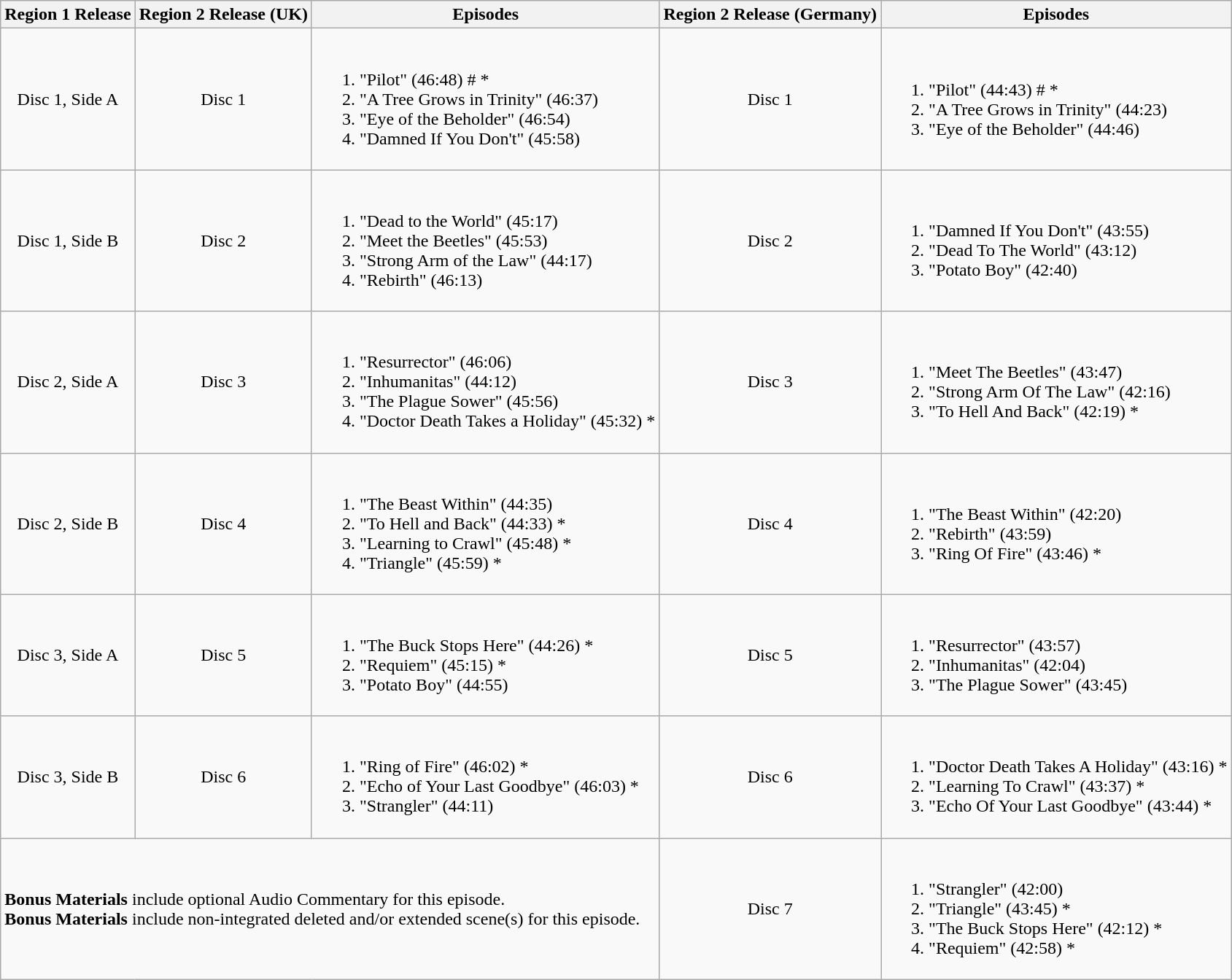<table class="wikitable">
<tr>
<th>Region 1 Release</th>
<th>Region 2 Release (UK)</th>
<th>Episodes</th>
<th>Region 2 Release (Germany)</th>
<th>Episodes</th>
</tr>
<tr>
<td align="center">Disc 1, Side A</td>
<td align="center">Disc 1</td>
<td><br><ol><li>"Pilot" (46:48) # *</li><li>"A Tree Grows in Trinity" (46:37)</li><li>"Eye of the Beholder" (46:54)</li><li>"Damned If You Don't" (45:58)</li></ol></td>
<td align="center">Disc 1</td>
<td><br><ol><li>"Pilot" (44:43) # *</li><li>"A Tree Grows in Trinity" (44:23)</li><li>"Eye of the Beholder" (44:46)</li></ol></td>
</tr>
<tr>
<td align="center">Disc 1, Side B</td>
<td align="center">Disc 2</td>
<td><br><ol><li>"Dead to the World" (45:17)</li><li>"Meet the Beetles" (45:53)</li><li>"Strong Arm of the Law" (44:17)</li><li>"Rebirth" (46:13)</li></ol></td>
<td align="center">Disc 2</td>
<td><br><ol><li>"Damned If You Don't" (43:55)</li><li>"Dead To The World" (43:12)</li><li>"Potato Boy" (42:40)</li></ol></td>
</tr>
<tr>
<td align="center">Disc 2, Side A</td>
<td align="center">Disc 3</td>
<td><br><ol><li>"Resurrector" (46:06)</li><li>"Inhumanitas" (44:12)</li><li>"The Plague Sower" (45:56)</li><li>"Doctor Death Takes a Holiday" (45:32) *</li></ol></td>
<td align="center">Disc 3</td>
<td><br><ol><li>"Meet The Beetles" (43:47)</li><li>"Strong Arm Of The Law" (42:16)</li><li>"To Hell And Back" (42:19) *</li></ol></td>
</tr>
<tr>
<td align="center">Disc 2, Side B</td>
<td align="center">Disc 4</td>
<td><br><ol><li>"The Beast Within" (44:35)</li><li>"To Hell and Back" (44:33) *</li><li>"Learning to Crawl" (45:48) *</li><li>"Triangle" (45:59) *</li></ol></td>
<td align="center">Disc 4</td>
<td><br><ol><li>"The Beast Within" (42:20)</li><li>"Rebirth" (43:59)</li><li>"Ring Of Fire" (43:46) *</li></ol></td>
</tr>
<tr>
<td align="center">Disc 3, Side A</td>
<td align="center">Disc 5</td>
<td><br><ol><li>"The Buck Stops Here" (44:26) *</li><li>"Requiem" (45:15) *</li><li>"Potato Boy" (44:55)</li></ol></td>
<td align="center">Disc 5</td>
<td><br><ol><li>"Resurrector" (43:57)</li><li>"Inhumanitas" (42:04)</li><li>"The Plague Sower" (43:45)</li></ol></td>
</tr>
<tr>
<td align="center">Disc 3, Side B</td>
<td align="center">Disc 6</td>
<td><br><ol><li>"Ring of Fire" (46:02) *</li><li>"Echo of Your Last Goodbye" (46:03) *</li><li>"Strangler" (44:11)</li></ol></td>
<td align="center">Disc 6</td>
<td><br><ol><li>"Doctor Death Takes A Holiday" (43:16) *</li><li>"Learning To Crawl" (43:37) *</li><li>"Echo Of Your Last Goodbye" (43:44) *</li></ol></td>
</tr>
<tr>
<td colspan="3"> <strong>Bonus Materials</strong> include optional Audio Commentary for this episode.<br> <strong>Bonus Materials</strong> include non-integrated deleted and/or extended scene(s) for this episode.</td>
<td align="center">Disc 7</td>
<td><br><ol><li>"Strangler" (42:00)</li><li>"Triangle" (43:45) *</li><li>"The Buck Stops Here" (42:12) *</li><li>"Requiem" (42:58) *</li></ol></td>
</tr>
</table>
